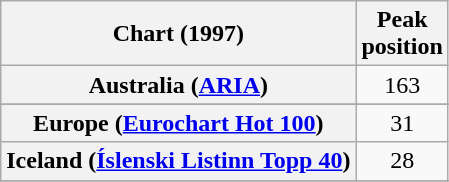<table class="wikitable sortable plainrowheaders" style="text-align:center">
<tr>
<th>Chart (1997)</th>
<th>Peak<br>position</th>
</tr>
<tr>
<th scope="row">Australia (<a href='#'>ARIA</a>)</th>
<td>163</td>
</tr>
<tr>
</tr>
<tr>
<th scope="row">Europe (<a href='#'>Eurochart Hot 100</a>)</th>
<td>31</td>
</tr>
<tr>
<th scope="row">Iceland (<a href='#'>Íslenski Listinn Topp 40</a>)</th>
<td>28</td>
</tr>
<tr>
</tr>
<tr>
</tr>
</table>
